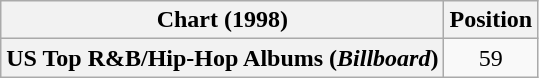<table class="wikitable plainrowheaders" style="text-align:center">
<tr>
<th scope="col">Chart (1998)</th>
<th scope="col">Position</th>
</tr>
<tr>
<th scope="row">US Top R&B/Hip-Hop Albums (<em>Billboard</em>)</th>
<td>59</td>
</tr>
</table>
